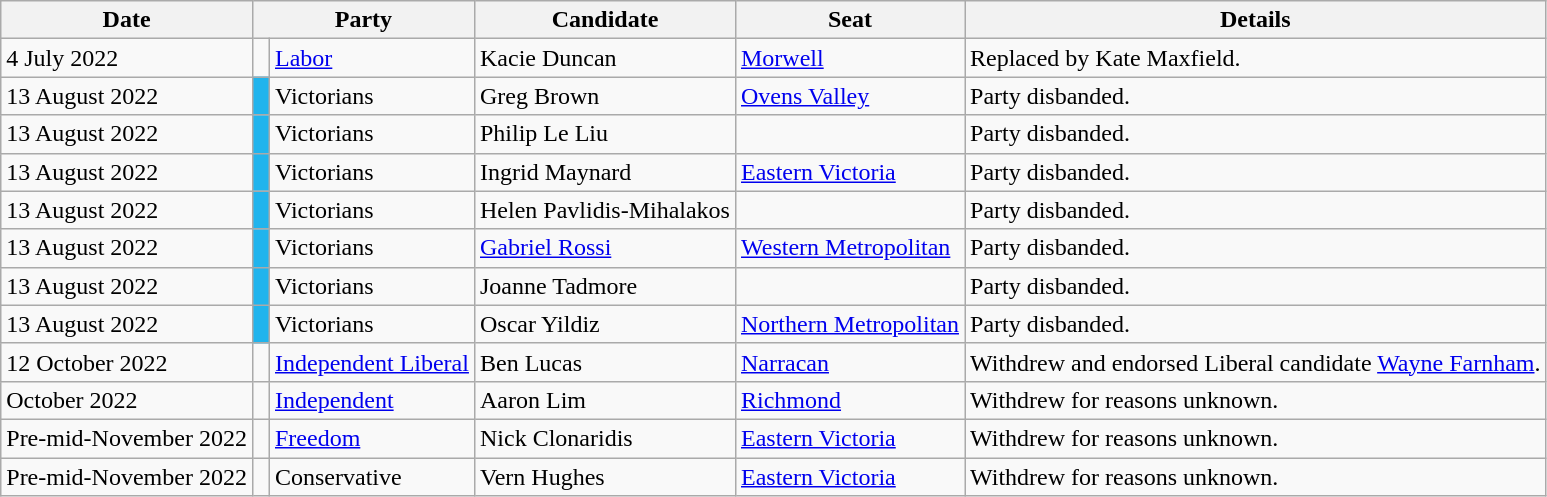<table class=wikitable>
<tr>
<th>Date</th>
<th colspan=2>Party</th>
<th>Candidate</th>
<th>Seat</th>
<th>Details</th>
</tr>
<tr>
<td>4 July 2022</td>
<td></td>
<td><a href='#'>Labor</a></td>
<td>Kacie Duncan</td>
<td><a href='#'>Morwell</a></td>
<td>Replaced by Kate Maxfield.</td>
</tr>
<tr>
<td>13 August 2022</td>
<td bgcolor="#20B4ED"> </td>
<td>Victorians</td>
<td>Greg Brown</td>
<td><a href='#'>Ovens Valley</a></td>
<td>Party disbanded.</td>
</tr>
<tr>
<td>13 August 2022</td>
<td bgcolor="#20B4ED"> </td>
<td>Victorians</td>
<td>Philip Le Liu</td>
<td></td>
<td>Party disbanded.</td>
</tr>
<tr>
<td>13 August 2022</td>
<td bgcolor="#20B4ED"> </td>
<td>Victorians</td>
<td>Ingrid Maynard</td>
<td><a href='#'>Eastern Victoria</a></td>
<td>Party disbanded.</td>
</tr>
<tr>
<td>13 August 2022</td>
<td bgcolor="#20B4ED"> </td>
<td>Victorians</td>
<td>Helen Pavlidis-Mihalakos</td>
<td></td>
<td>Party disbanded.</td>
</tr>
<tr>
<td>13 August 2022</td>
<td bgcolor="#20B4ED"> </td>
<td>Victorians</td>
<td><a href='#'>Gabriel Rossi</a></td>
<td><a href='#'>Western Metropolitan</a></td>
<td>Party disbanded.</td>
</tr>
<tr>
<td>13 August 2022</td>
<td bgcolor="#20B4ED"> </td>
<td>Victorians</td>
<td>Joanne Tadmore</td>
<td></td>
<td>Party disbanded.</td>
</tr>
<tr>
<td>13 August 2022</td>
<td bgcolor="#20B4ED"> </td>
<td>Victorians</td>
<td>Oscar Yildiz</td>
<td><a href='#'>Northern Metropolitan</a></td>
<td>Party disbanded.</td>
</tr>
<tr>
<td>12 October 2022</td>
<td></td>
<td><a href='#'>Independent Liberal</a></td>
<td>Ben Lucas</td>
<td><a href='#'>Narracan</a></td>
<td>Withdrew and endorsed Liberal candidate <a href='#'>Wayne Farnham</a>.</td>
</tr>
<tr>
<td>October 2022</td>
<td></td>
<td><a href='#'>Independent</a></td>
<td>Aaron Lim</td>
<td><a href='#'>Richmond</a></td>
<td>Withdrew for reasons unknown.</td>
</tr>
<tr>
<td>Pre-mid-November 2022</td>
<td></td>
<td><a href='#'>Freedom</a></td>
<td>Nick Clonaridis</td>
<td><a href='#'>Eastern Victoria</a></td>
<td>Withdrew for reasons unknown.</td>
</tr>
<tr>
<td>Pre-mid-November 2022</td>
<td></td>
<td>Conservative</td>
<td>Vern Hughes</td>
<td><a href='#'>Eastern Victoria</a></td>
<td>Withdrew for reasons unknown.</td>
</tr>
</table>
